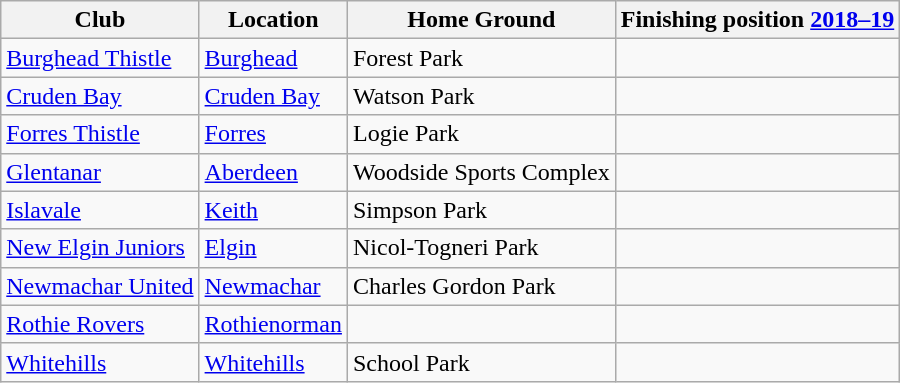<table class="wikitable" style="text-align:left;">
<tr>
<th>Club</th>
<th>Location</th>
<th>Home Ground</th>
<th>Finishing position <a href='#'>2018–19</a></th>
</tr>
<tr>
<td><a href='#'>Burghead Thistle</a></td>
<td><a href='#'>Burghead</a></td>
<td>Forest Park</td>
<td style="text-align:center;"></td>
</tr>
<tr>
<td><a href='#'>Cruden Bay</a></td>
<td><a href='#'>Cruden Bay</a></td>
<td>Watson Park</td>
<td style="text-align:center;"></td>
</tr>
<tr>
<td><a href='#'>Forres Thistle</a></td>
<td><a href='#'>Forres</a></td>
<td>Logie Park</td>
<td style="text-align:center;"></td>
</tr>
<tr>
<td><a href='#'>Glentanar</a></td>
<td><a href='#'>Aberdeen</a></td>
<td>Woodside Sports Complex</td>
<td style="text-align:center;"></td>
</tr>
<tr>
<td><a href='#'>Islavale</a></td>
<td><a href='#'>Keith</a></td>
<td>Simpson Park</td>
<td style="text-align:center;"></td>
</tr>
<tr>
<td><a href='#'>New Elgin Juniors</a></td>
<td><a href='#'>Elgin</a></td>
<td>Nicol-Togneri Park</td>
<td style="text-align:center;"></td>
</tr>
<tr>
<td><a href='#'>Newmachar United</a></td>
<td><a href='#'>Newmachar</a></td>
<td>Charles Gordon Park</td>
<td style="text-align:center;"></td>
</tr>
<tr>
<td><a href='#'>Rothie Rovers</a></td>
<td><a href='#'>Rothienorman</a></td>
<td></td>
<td style="text-align:center;"></td>
</tr>
<tr>
<td><a href='#'>Whitehills</a></td>
<td><a href='#'>Whitehills</a></td>
<td>School Park</td>
<td style="text-align:center;"></td>
</tr>
</table>
